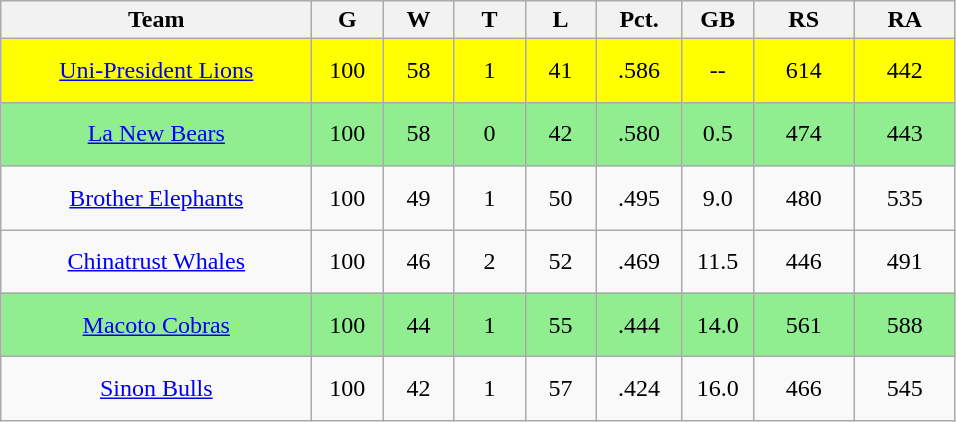<table class="wikitable" style="text-align:center">
<tr>
<th width=200>Team</th>
<th width=40>G</th>
<th width=40>W</th>
<th width=40>T</th>
<th width=40>L</th>
<th width=50>Pct.</th>
<th width=40>GB</th>
<th width=60>RS</th>
<th width=60>RA</th>
</tr>
<tr style="background:yellow;">
<td height=35><a href='#'>Uni-President Lions</a></td>
<td>100</td>
<td>58</td>
<td>1</td>
<td>41</td>
<td>.586</td>
<td>--</td>
<td>614</td>
<td>442</td>
</tr>
<tr style="background:lightgreen;">
<td height=35><a href='#'>La New Bears</a></td>
<td>100</td>
<td>58</td>
<td>0</td>
<td>42</td>
<td>.580</td>
<td>0.5</td>
<td>474</td>
<td>443</td>
</tr>
<tr>
<td height=35><a href='#'>Brother Elephants</a></td>
<td>100</td>
<td>49</td>
<td>1</td>
<td>50</td>
<td>.495</td>
<td>9.0</td>
<td>480</td>
<td>535</td>
</tr>
<tr>
<td height=35><a href='#'>Chinatrust Whales</a></td>
<td>100</td>
<td>46</td>
<td>2</td>
<td>52</td>
<td>.469</td>
<td>11.5</td>
<td>446</td>
<td>491</td>
</tr>
<tr style="background:lightgreen;">
<td height=35><a href='#'>Macoto Cobras</a></td>
<td>100</td>
<td>44</td>
<td>1</td>
<td>55</td>
<td>.444</td>
<td>14.0</td>
<td>561</td>
<td>588</td>
</tr>
<tr>
<td height=35><a href='#'>Sinon Bulls</a></td>
<td>100</td>
<td>42</td>
<td>1</td>
<td>57</td>
<td>.424</td>
<td>16.0</td>
<td>466</td>
<td>545</td>
</tr>
</table>
